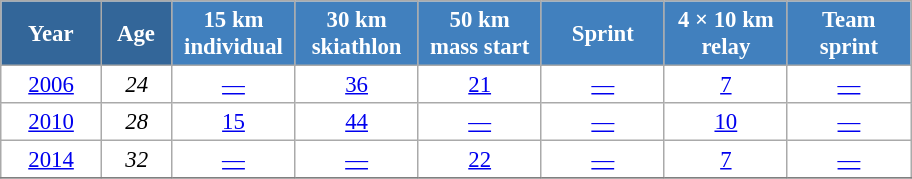<table class="wikitable" style="font-size:95%; text-align:center; border:grey solid 1px; border-collapse:collapse; background:#ffffff;">
<tr>
<th style="background-color:#369; color:white; width:60px;"> Year </th>
<th style="background-color:#369; color:white; width:40px;"> Age </th>
<th style="background-color:#4180be; color:white; width:75px;"> 15 km <br>individual</th>
<th style="background-color:#4180be; color:white; width:75px;"> 30 km <br> skiathlon </th>
<th style="background-color:#4180be; color:white; width:75px;"> 50 km <br>mass start</th>
<th style="background-color:#4180be; color:white; width:75px;"> Sprint </th>
<th style="background-color:#4180be; color:white; width:75px;"> 4 × 10 km <br> relay </th>
<th style="background-color:#4180be; color:white; width:75px;"> Team <br> sprint </th>
</tr>
<tr>
<td><a href='#'>2006</a></td>
<td><em>24</em></td>
<td><a href='#'>—</a></td>
<td><a href='#'>36</a></td>
<td><a href='#'>21</a></td>
<td><a href='#'>—</a></td>
<td><a href='#'>7</a></td>
<td><a href='#'>—</a></td>
</tr>
<tr>
<td><a href='#'>2010</a></td>
<td><em>28</em></td>
<td><a href='#'>15</a></td>
<td><a href='#'>44</a></td>
<td><a href='#'>—</a></td>
<td><a href='#'>—</a></td>
<td><a href='#'>10</a></td>
<td><a href='#'>—</a></td>
</tr>
<tr>
<td><a href='#'>2014</a></td>
<td><em>32</em></td>
<td><a href='#'>—</a></td>
<td><a href='#'>—</a></td>
<td><a href='#'>22</a></td>
<td><a href='#'>—</a></td>
<td><a href='#'>7</a></td>
<td><a href='#'>—</a></td>
</tr>
<tr>
</tr>
</table>
